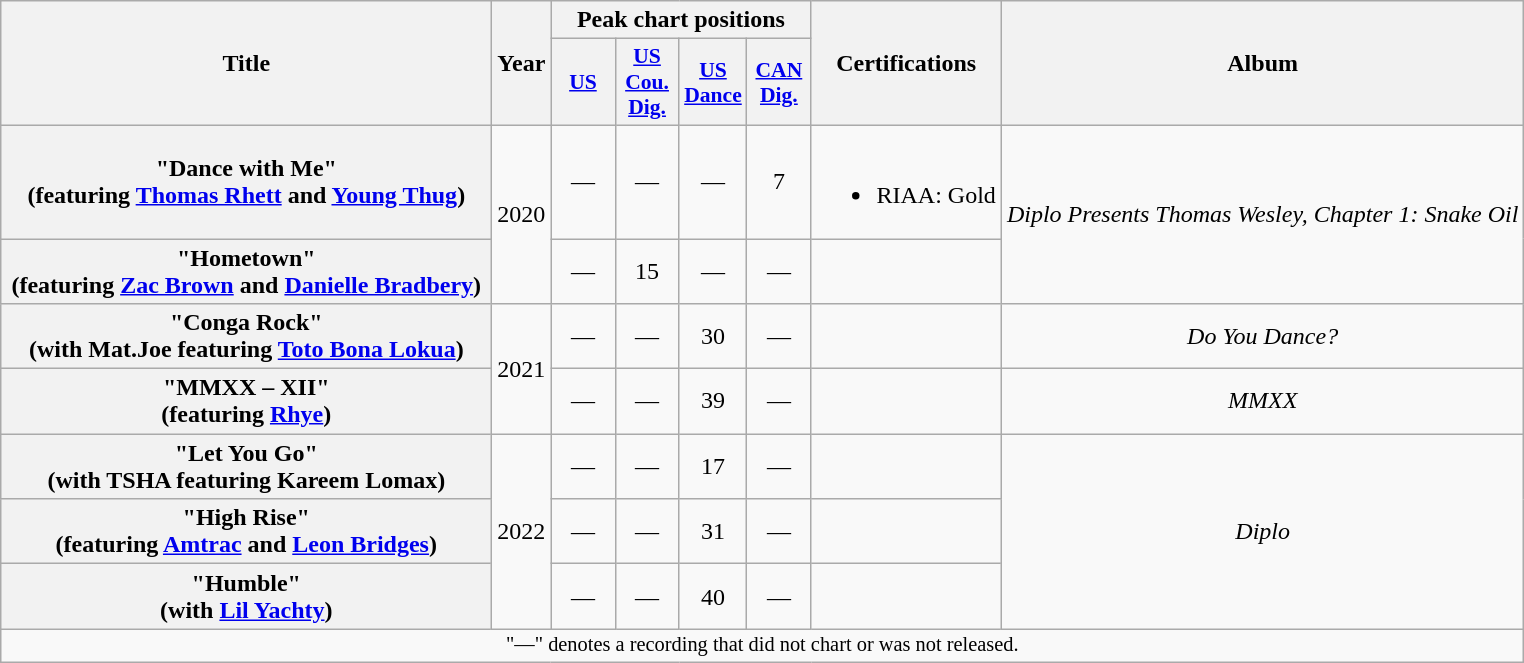<table class="wikitable plainrowheaders" style="text-align:center;" border="1">
<tr>
<th scope="col" rowspan="2" style="width:20em;">Title</th>
<th scope="col" rowspan="2">Year</th>
<th scope="col" colspan="4">Peak chart positions</th>
<th scope="col" rowspan="2">Certifications</th>
<th scope="col" rowspan="2">Album</th>
</tr>
<tr>
<th scope="col" style="width:2.5em;font-size:90%;"><a href='#'>US</a><br></th>
<th scope="col" style="width:2.5em;font-size:90%;"><a href='#'>US<br>Cou.<br>Dig.</a><br></th>
<th scope="col" style="width:2.5em;font-size:90%;"><a href='#'>US<br>Dance</a><br></th>
<th scope="col" style="width:2.5em;font-size:90%;"><a href='#'>CAN<br>Dig.</a><br></th>
</tr>
<tr>
<th scope="row">"Dance with Me"<br><span>(featuring <a href='#'>Thomas Rhett</a> and <a href='#'>Young Thug</a>)</span></th>
<td rowspan="2">2020</td>
<td>—</td>
<td>—</td>
<td>—</td>
<td>7</td>
<td><br><ul><li>RIAA: Gold</li></ul></td>
<td rowspan="2"><em>Diplo Presents Thomas Wesley, Chapter 1: Snake Oil</em></td>
</tr>
<tr>
<th scope="row">"Hometown"<br><span>(featuring <a href='#'>Zac Brown</a> and <a href='#'>Danielle Bradbery</a>)</span></th>
<td>—</td>
<td>15</td>
<td>—</td>
<td>—</td>
<td></td>
</tr>
<tr>
<th scope="row">"Conga Rock"<br><span>(with Mat.Joe featuring <a href='#'>Toto Bona Lokua</a>)</span></th>
<td rowspan="2">2021</td>
<td>—</td>
<td>—</td>
<td>30</td>
<td>—</td>
<td></td>
<td><em>Do You Dance?</em></td>
</tr>
<tr>
<th scope="row">"MMXX – XII"<br><span>(featuring <a href='#'>Rhye</a>)</span></th>
<td>—</td>
<td>—</td>
<td>39</td>
<td>—</td>
<td></td>
<td><em>MMXX</em></td>
</tr>
<tr>
<th scope="row">"Let You Go"<br><span>(with TSHA featuring Kareem Lomax)</span></th>
<td rowspan="3">2022</td>
<td>—</td>
<td>—</td>
<td>17</td>
<td>—</td>
<td></td>
<td rowspan="3"><em>Diplo</em></td>
</tr>
<tr>
<th scope="row">"High Rise" <br><span>(featuring <a href='#'>Amtrac</a> and <a href='#'>Leon Bridges</a>)</span></th>
<td>—</td>
<td>—</td>
<td>31</td>
<td>—</td>
<td></td>
</tr>
<tr>
<th scope="row">"Humble" <br><span>(with <a href='#'>Lil Yachty</a>)</span></th>
<td>—</td>
<td>—</td>
<td>40</td>
<td>—</td>
<td></td>
</tr>
<tr>
<td colspan="8" style="font-size:85%">"—" denotes a recording that did not chart or was not released.</td>
</tr>
</table>
